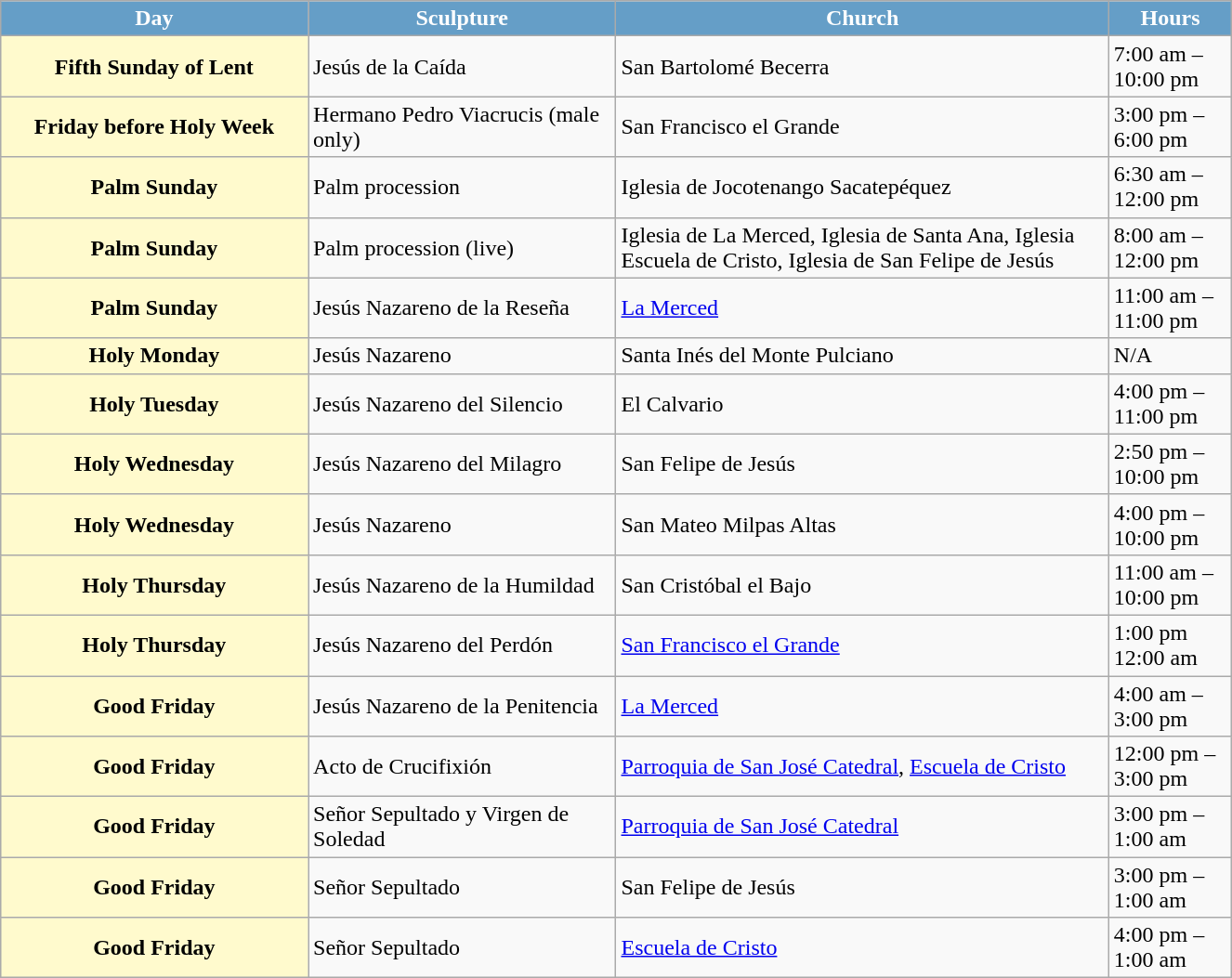<table class="mw-collapsible mw-collapsed wikitable sortable" width=70% style="margin:1em auto;">
<tr style="color:white;">
<th style="background:#659ec7;" align=center width=25%><strong>Day</strong></th>
<th style="background:#659ec7;" align=center width=25%><strong>Sculpture</strong></th>
<th style="background:#659ec7;" align=center><strong>Church</strong></th>
<th style="background:#659ec7;" align=center width=10%><strong>Hours</strong></th>
</tr>
<tr>
<th style="background:lemonchiffon;">Fifth Sunday of Lent</th>
<td>Jesús de la Caída</td>
<td>San Bartolomé Becerra</td>
<td>7:00 am – 10:00 pm</td>
</tr>
<tr>
<th style="background:lemonchiffon;">Friday before Holy Week</th>
<td>Hermano Pedro Viacrucis (male only)</td>
<td>San Francisco el Grande</td>
<td>3:00 pm – 6:00 pm</td>
</tr>
<tr>
<th style="background:lemonchiffon;">Palm Sunday</th>
<td>Palm procession</td>
<td>Iglesia de Jocotenango Sacatepéquez</td>
<td>6:30 am – 12:00 pm</td>
</tr>
<tr>
<th style="background:lemonchiffon;">Palm Sunday</th>
<td>Palm procession (live)</td>
<td>Iglesia de La Merced, Iglesia de Santa Ana, Iglesia Escuela de Cristo, Iglesia de San Felipe de Jesús</td>
<td>8:00 am – 12:00 pm</td>
</tr>
<tr>
<th style="background:lemonchiffon;">Palm Sunday</th>
<td>Jesús Nazareno de la Reseña</td>
<td><a href='#'>La Merced</a></td>
<td>11:00 am – 11:00 pm</td>
</tr>
<tr>
<th style="background:lemonchiffon;">Holy Monday</th>
<td>Jesús Nazareno</td>
<td>Santa Inés del Monte Pulciano</td>
<td>N/A</td>
</tr>
<tr>
<th style="background:lemonchiffon;">Holy Tuesday</th>
<td>Jesús Nazareno del Silencio</td>
<td>El Calvario</td>
<td>4:00 pm – 11:00 pm</td>
</tr>
<tr>
<th style="background:lemonchiffon;">Holy Wednesday</th>
<td>Jesús Nazareno del Milagro</td>
<td>San Felipe de Jesús</td>
<td>2:50 pm – 10:00 pm</td>
</tr>
<tr>
<th style="background:lemonchiffon;">Holy Wednesday</th>
<td>Jesús Nazareno</td>
<td>San Mateo Milpas Altas</td>
<td>4:00 pm – 10:00 pm</td>
</tr>
<tr>
<th style="background:lemonchiffon;">Holy Thursday</th>
<td>Jesús Nazareno de la Humildad</td>
<td>San Cristóbal el Bajo</td>
<td>11:00 am – 10:00 pm</td>
</tr>
<tr>
<th style="background:lemonchiffon;">Holy Thursday</th>
<td>Jesús Nazareno del Perdón</td>
<td><a href='#'>San Francisco el Grande</a></td>
<td>1:00 pm 12:00 am</td>
</tr>
<tr>
<th style="background:lemonchiffon;">Good Friday</th>
<td>Jesús Nazareno de la Penitencia</td>
<td><a href='#'>La Merced</a></td>
<td>4:00 am – 3:00 pm</td>
</tr>
<tr>
<th style="background:lemonchiffon;">Good Friday</th>
<td>Acto de Crucifixión</td>
<td><a href='#'>Parroquia de San José Catedral</a>, <a href='#'>Escuela de Cristo</a></td>
<td>12:00 pm – 3:00 pm</td>
</tr>
<tr>
<th style="background:lemonchiffon;">Good Friday</th>
<td>Señor Sepultado y Virgen de Soledad</td>
<td><a href='#'>Parroquia de San José Catedral</a></td>
<td>3:00 pm – 1:00 am</td>
</tr>
<tr>
<th style="background:lemonchiffon;">Good Friday</th>
<td>Señor Sepultado</td>
<td>San Felipe de Jesús</td>
<td>3:00 pm – 1:00 am</td>
</tr>
<tr>
<th style="background:lemonchiffon;">Good Friday</th>
<td>Señor Sepultado</td>
<td><a href='#'>Escuela de Cristo</a></td>
<td>4:00 pm – 1:00 am</td>
</tr>
</table>
